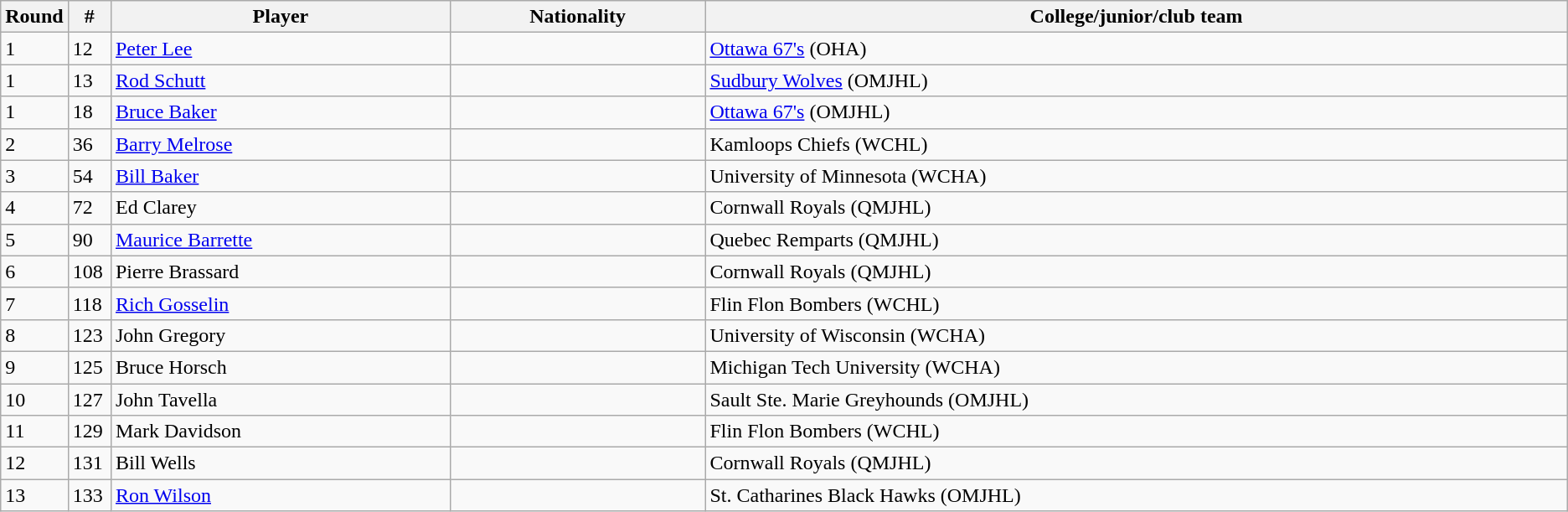<table class="wikitable">
<tr>
<th bgcolor="#DDDDFF" width="2.75%">Round</th>
<th bgcolor="#DDDDFF" width="2.75%">#</th>
<th bgcolor="#DDDDFF" width="22.0%">Player</th>
<th bgcolor="#DDDDFF" width="16.5%">Nationality</th>
<th bgcolor="#DDDDFF" width="100.0%">College/junior/club team</th>
</tr>
<tr>
<td>1</td>
<td>12</td>
<td><a href='#'>Peter Lee</a></td>
<td></td>
<td><a href='#'>Ottawa 67's</a> (OHA)</td>
</tr>
<tr>
<td>1</td>
<td>13</td>
<td><a href='#'>Rod Schutt</a></td>
<td></td>
<td><a href='#'>Sudbury Wolves</a> (OMJHL)</td>
</tr>
<tr>
<td>1</td>
<td>18</td>
<td><a href='#'>Bruce Baker</a></td>
<td></td>
<td><a href='#'>Ottawa 67's</a> (OMJHL)</td>
</tr>
<tr>
<td>2</td>
<td>36</td>
<td><a href='#'>Barry Melrose</a></td>
<td></td>
<td>Kamloops Chiefs (WCHL)</td>
</tr>
<tr>
<td>3</td>
<td>54</td>
<td><a href='#'>Bill Baker</a></td>
<td></td>
<td>University of Minnesota (WCHA)</td>
</tr>
<tr>
<td>4</td>
<td>72</td>
<td>Ed Clarey</td>
<td></td>
<td>Cornwall Royals (QMJHL)</td>
</tr>
<tr>
<td>5</td>
<td>90</td>
<td><a href='#'>Maurice Barrette</a></td>
<td></td>
<td>Quebec Remparts (QMJHL)</td>
</tr>
<tr>
<td>6</td>
<td>108</td>
<td>Pierre Brassard</td>
<td></td>
<td>Cornwall Royals (QMJHL)</td>
</tr>
<tr>
<td>7</td>
<td>118</td>
<td><a href='#'>Rich Gosselin</a></td>
<td></td>
<td>Flin Flon Bombers (WCHL)</td>
</tr>
<tr>
<td>8</td>
<td>123</td>
<td>John Gregory</td>
<td></td>
<td>University of Wisconsin (WCHA)</td>
</tr>
<tr>
<td>9</td>
<td>125</td>
<td>Bruce Horsch</td>
<td></td>
<td>Michigan Tech University (WCHA)</td>
</tr>
<tr>
<td>10</td>
<td>127</td>
<td>John Tavella</td>
<td></td>
<td>Sault Ste. Marie Greyhounds (OMJHL)</td>
</tr>
<tr>
<td>11</td>
<td>129</td>
<td>Mark Davidson</td>
<td></td>
<td>Flin Flon Bombers (WCHL)</td>
</tr>
<tr>
<td>12</td>
<td>131</td>
<td>Bill Wells</td>
<td></td>
<td>Cornwall Royals (QMJHL)</td>
</tr>
<tr>
<td>13</td>
<td>133</td>
<td><a href='#'>Ron Wilson</a></td>
<td></td>
<td>St. Catharines Black Hawks (OMJHL)</td>
</tr>
</table>
